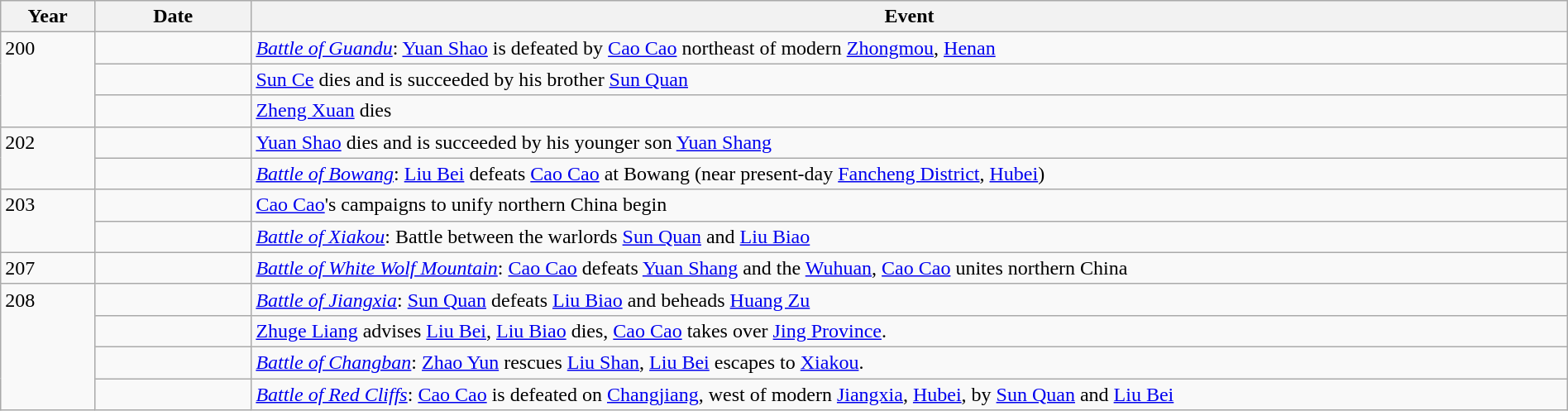<table class="wikitable" style="width:100%;">
<tr>
<th style="width:6%">Year</th>
<th style="width:10%">Date</th>
<th>Event</th>
</tr>
<tr>
<td rowspan="3" style="vertical-align:top;">200</td>
<td></td>
<td><em><a href='#'>Battle of Guandu</a></em>: <a href='#'>Yuan Shao</a> is defeated by <a href='#'>Cao Cao</a> northeast of modern <a href='#'>Zhongmou</a>, <a href='#'>Henan</a></td>
</tr>
<tr>
<td></td>
<td><a href='#'>Sun Ce</a> dies and is succeeded by his brother <a href='#'>Sun Quan</a></td>
</tr>
<tr>
<td></td>
<td><a href='#'>Zheng Xuan</a> dies</td>
</tr>
<tr>
<td rowspan="2" style="vertical-align:top;">202</td>
<td></td>
<td><a href='#'>Yuan Shao</a> dies and is succeeded by his younger son <a href='#'>Yuan Shang</a></td>
</tr>
<tr>
<td></td>
<td><em><a href='#'>Battle of Bowang</a></em>: <a href='#'>Liu Bei</a> defeats <a href='#'>Cao Cao</a> at Bowang (near present-day <a href='#'>Fancheng District</a>, <a href='#'>Hubei</a>)</td>
</tr>
<tr>
<td rowspan="2" style="vertical-align:top;">203</td>
<td></td>
<td><a href='#'>Cao Cao</a>'s campaigns to unify northern China begin</td>
</tr>
<tr>
<td></td>
<td><em><a href='#'>Battle of Xiakou</a></em>: Battle between the warlords <a href='#'>Sun Quan</a> and <a href='#'>Liu Biao</a></td>
</tr>
<tr>
<td>207</td>
<td></td>
<td><em><a href='#'>Battle of White Wolf Mountain</a></em>: <a href='#'>Cao Cao</a> defeats <a href='#'>Yuan Shang</a> and the <a href='#'>Wuhuan</a>, <a href='#'>Cao Cao</a> unites northern China</td>
</tr>
<tr>
<td rowspan="4" style="vertical-align:top;">208</td>
<td></td>
<td><em><a href='#'>Battle of Jiangxia</a></em>: <a href='#'>Sun Quan</a> defeats <a href='#'>Liu Biao</a> and beheads <a href='#'>Huang Zu</a></td>
</tr>
<tr>
<td></td>
<td><a href='#'>Zhuge Liang</a> advises <a href='#'>Liu Bei</a>, <a href='#'>Liu Biao</a> dies, <a href='#'>Cao Cao</a> takes over <a href='#'>Jing Province</a>.</td>
</tr>
<tr>
<td></td>
<td><em><a href='#'>Battle of Changban</a></em>: <a href='#'>Zhao Yun</a> rescues <a href='#'>Liu Shan</a>, <a href='#'>Liu Bei</a> escapes to <a href='#'>Xiakou</a>.</td>
</tr>
<tr>
<td></td>
<td><em><a href='#'>Battle of Red Cliffs</a></em>: <a href='#'>Cao Cao</a> is defeated on <a href='#'>Changjiang</a>, west of modern <a href='#'>Jiangxia</a>, <a href='#'>Hubei</a>, by <a href='#'>Sun Quan</a> and <a href='#'>Liu Bei</a></td>
</tr>
</table>
